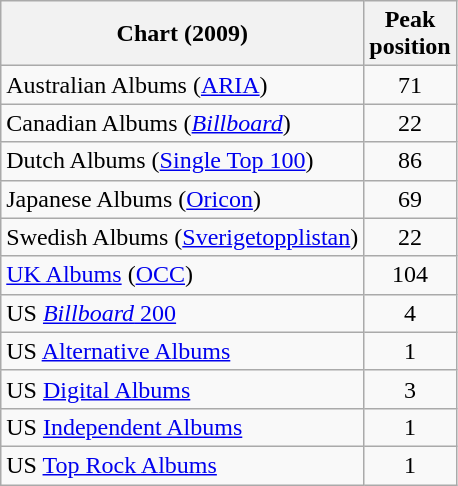<table class="wikitable sortable">
<tr>
<th>Chart (2009)</th>
<th>Peak<br>position</th>
</tr>
<tr>
<td>Australian Albums (<a href='#'>ARIA</a>)</td>
<td style="text-align:center;">71</td>
</tr>
<tr>
<td>Canadian Albums (<em><a href='#'>Billboard</a></em>)</td>
<td style="text-align:center;">22</td>
</tr>
<tr>
<td>Dutch Albums (<a href='#'>Single Top 100</a>)</td>
<td style="text-align:center;">86</td>
</tr>
<tr>
<td>Japanese Albums (<a href='#'>Oricon</a>)</td>
<td style="text-align:center;">69</td>
</tr>
<tr>
<td>Swedish Albums (<a href='#'>Sverigetopplistan</a>)</td>
<td style="text-align:center;">22</td>
</tr>
<tr>
<td><a href='#'>UK Albums</a> (<a href='#'>OCC</a>)</td>
<td style="text-align:center;">104</td>
</tr>
<tr>
<td>US <a href='#'><em>Billboard</em> 200</a></td>
<td style="text-align:center;">4</td>
</tr>
<tr>
<td>US <a href='#'>Alternative Albums</a></td>
<td style="text-align:center;">1</td>
</tr>
<tr>
<td>US <a href='#'>Digital Albums</a></td>
<td style="text-align:center;">3</td>
</tr>
<tr>
<td>US <a href='#'>Independent Albums</a></td>
<td style="text-align:center;">1</td>
</tr>
<tr>
<td>US <a href='#'>Top Rock Albums</a></td>
<td style="text-align:center;">1</td>
</tr>
</table>
